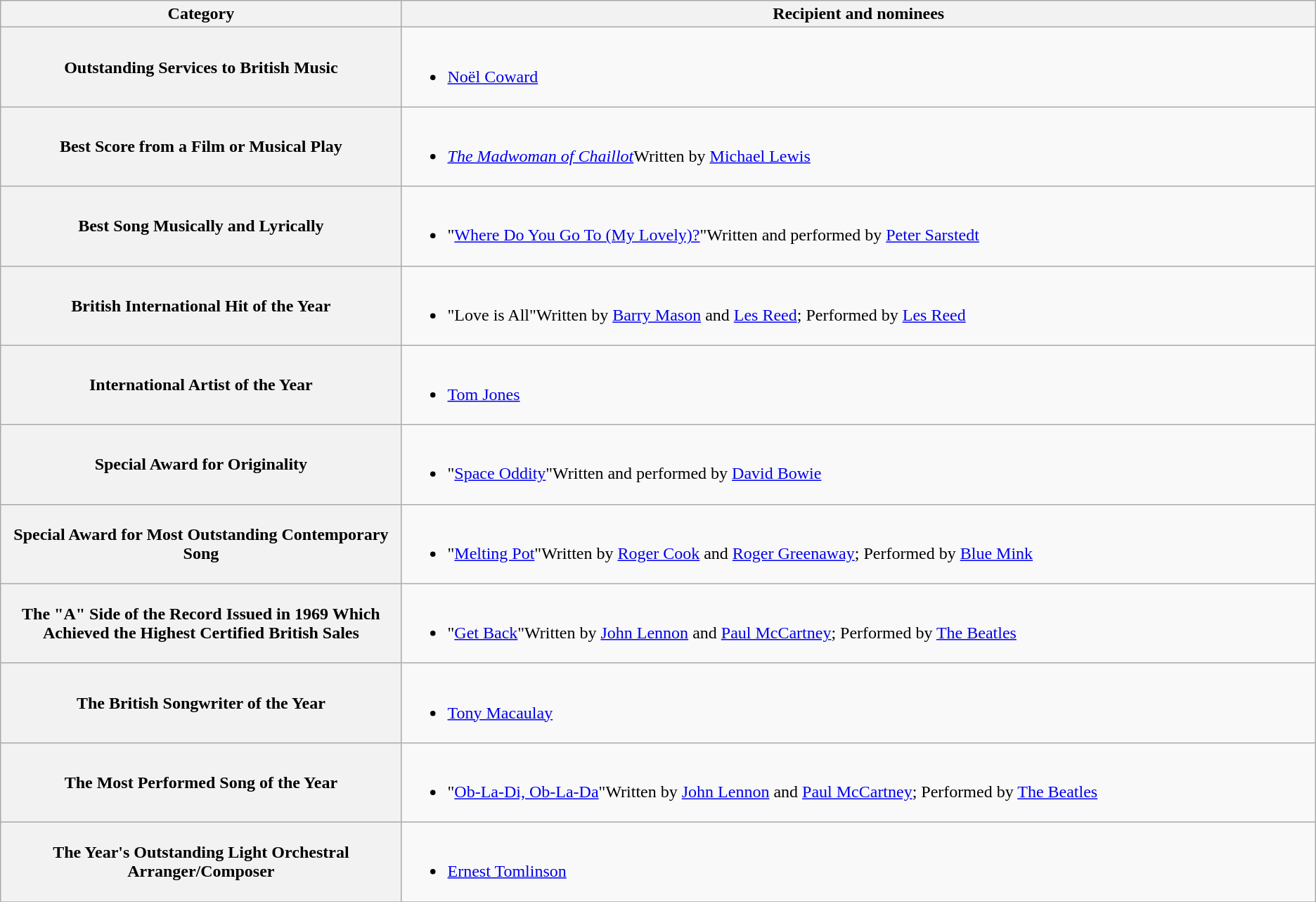<table class="wikitable">
<tr>
<th width="25%">Category</th>
<th width="57%">Recipient and nominees</th>
</tr>
<tr>
<th scope="row">Outstanding Services to British Music</th>
<td><br><ul><li><a href='#'>Noël Coward</a></li></ul></td>
</tr>
<tr>
<th scope="row">Best Score from a Film or Musical Play</th>
<td><br><ul><li><em><a href='#'>The Madwoman of Chaillot</a></em>Written by <a href='#'>Michael Lewis</a></li></ul></td>
</tr>
<tr>
<th scope="row">Best Song Musically and Lyrically</th>
<td><br><ul><li>"<a href='#'>Where Do You Go To (My Lovely)?</a>"Written and performed by <a href='#'>Peter Sarstedt</a></li></ul></td>
</tr>
<tr>
<th scope="row">British International Hit of the Year</th>
<td><br><ul><li>"Love is All"Written by <a href='#'>Barry Mason</a> and <a href='#'>Les Reed</a>; Performed by <a href='#'>Les Reed</a></li></ul></td>
</tr>
<tr>
<th scope="row">International Artist of the Year</th>
<td><br><ul><li><a href='#'>Tom Jones</a></li></ul></td>
</tr>
<tr>
<th scope="row">Special Award for Originality</th>
<td><br><ul><li>"<a href='#'>Space Oddity</a>"Written and performed by <a href='#'>David Bowie</a></li></ul></td>
</tr>
<tr>
<th scope="row">Special Award for Most Outstanding Contemporary Song</th>
<td><br><ul><li>"<a href='#'>Melting Pot</a>"Written by <a href='#'>Roger Cook</a> and <a href='#'>Roger Greenaway</a>; Performed by <a href='#'>Blue Mink</a></li></ul></td>
</tr>
<tr>
<th scope="row">The "A" Side of the Record Issued in 1969 Which Achieved the Highest Certified British Sales</th>
<td><br><ul><li>"<a href='#'>Get Back</a>"Written by <a href='#'>John Lennon</a> and <a href='#'>Paul McCartney</a>; Performed by <a href='#'>The Beatles</a></li></ul></td>
</tr>
<tr>
<th scope="row">The British Songwriter of the Year</th>
<td><br><ul><li><a href='#'>Tony Macaulay</a></li></ul></td>
</tr>
<tr>
<th scope="row">The Most Performed Song of the Year</th>
<td><br><ul><li>"<a href='#'>Ob-La-Di, Ob-La-Da</a>"Written by <a href='#'>John Lennon</a> and <a href='#'>Paul McCartney</a>; Performed by <a href='#'>The Beatles</a></li></ul></td>
</tr>
<tr>
<th scope="row">The Year's Outstanding Light Orchestral Arranger/Composer</th>
<td><br><ul><li><a href='#'>Ernest Tomlinson</a></li></ul></td>
</tr>
<tr>
</tr>
</table>
